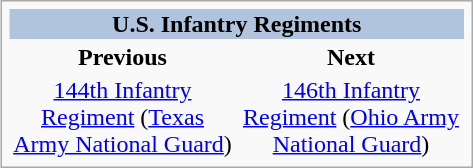<table class="infobox" style="text-align:center; width: 315px; border-spacing: 2px;">
<tr style="background: lightsteelblue; text-align: center;">
<th colspan="2">U.S. Infantry Regiments</th>
</tr>
<tr style="text-align: center;">
<th width="50%">Previous</th>
<th width="50%">Next</th>
</tr>
<tr>
<td width="50%" style="text-align: center;"><a href='#'>144th Infantry Regiment</a> (<a href='#'>Texas Army National Guard</a>)</td>
<td width="50%" style="text-align: center;"><a href='#'>146th Infantry Regiment</a> (<a href='#'>Ohio Army National Guard</a>)</td>
</tr>
</table>
